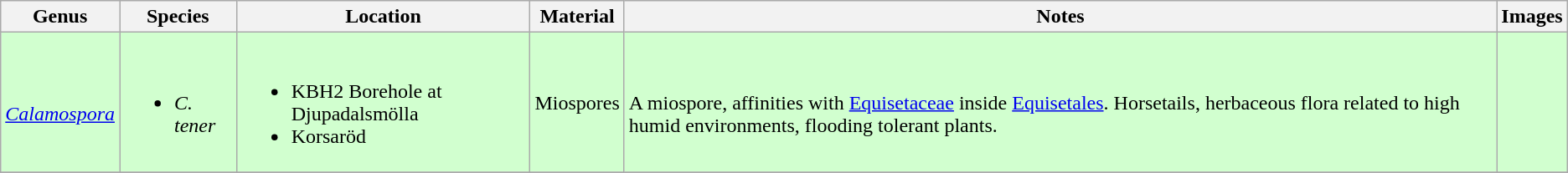<table class="wikitable sortable">
<tr>
<th>Genus</th>
<th>Species</th>
<th>Location</th>
<th>Material</th>
<th>Notes</th>
<th>Images</th>
</tr>
<tr>
<td style="background:#D1FFCF;"><br><em><a href='#'>Calamospora</a></em></td>
<td style="background:#D1FFCF;"><br><ul><li><em>C. tener</em></li></ul></td>
<td style="background:#D1FFCF;"><br><ul><li>KBH2 Borehole at Djupadalsmölla</li><li>Korsaröd</li></ul></td>
<td style="background:#D1FFCF;">Miospores</td>
<td style="background:#D1FFCF;"><br>A miospore, affinities with <a href='#'>Equisetaceae</a> inside <a href='#'>Equisetales</a>. Horsetails, herbaceous flora related to high humid environments, flooding tolerant plants.</td>
<td style="background:#D1FFCF;"><br></td>
</tr>
<tr>
</tr>
</table>
